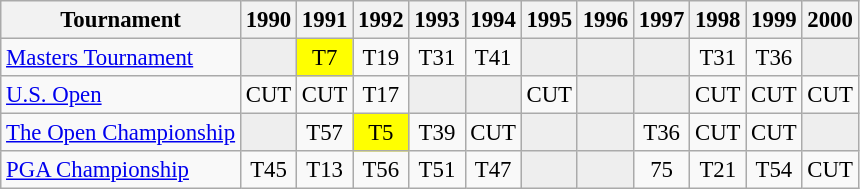<table class="wikitable" style="font-size:95%;text-align:center;">
<tr>
<th>Tournament</th>
<th>1990</th>
<th>1991</th>
<th>1992</th>
<th>1993</th>
<th>1994</th>
<th>1995</th>
<th>1996</th>
<th>1997</th>
<th>1998</th>
<th>1999</th>
<th>2000</th>
</tr>
<tr>
<td align=left><a href='#'>Masters Tournament</a></td>
<td style="background:#eeeeee;"></td>
<td style="background:yellow;">T7</td>
<td>T19</td>
<td>T31</td>
<td>T41</td>
<td style="background:#eeeeee;"></td>
<td style="background:#eeeeee;"></td>
<td style="background:#eeeeee;"></td>
<td>T31</td>
<td>T36</td>
<td style="background:#eeeeee;"></td>
</tr>
<tr>
<td align=left><a href='#'>U.S. Open</a></td>
<td>CUT</td>
<td>CUT</td>
<td>T17</td>
<td style="background:#eeeeee;"></td>
<td style="background:#eeeeee;"></td>
<td>CUT</td>
<td style="background:#eeeeee;"></td>
<td style="background:#eeeeee;"></td>
<td>CUT</td>
<td>CUT</td>
<td>CUT</td>
</tr>
<tr>
<td align=left><a href='#'>The Open Championship</a></td>
<td style="background:#eeeeee;"></td>
<td>T57</td>
<td style="background:yellow;">T5</td>
<td>T39</td>
<td>CUT</td>
<td style="background:#eeeeee;"></td>
<td style="background:#eeeeee;"></td>
<td>T36</td>
<td>CUT</td>
<td>CUT</td>
<td style="background:#eeeeee;"></td>
</tr>
<tr>
<td align=left><a href='#'>PGA Championship</a></td>
<td>T45</td>
<td>T13</td>
<td>T56</td>
<td>T51</td>
<td>T47</td>
<td style="background:#eeeeee;"></td>
<td style="background:#eeeeee;"></td>
<td>75</td>
<td>T21</td>
<td>T54</td>
<td>CUT</td>
</tr>
</table>
